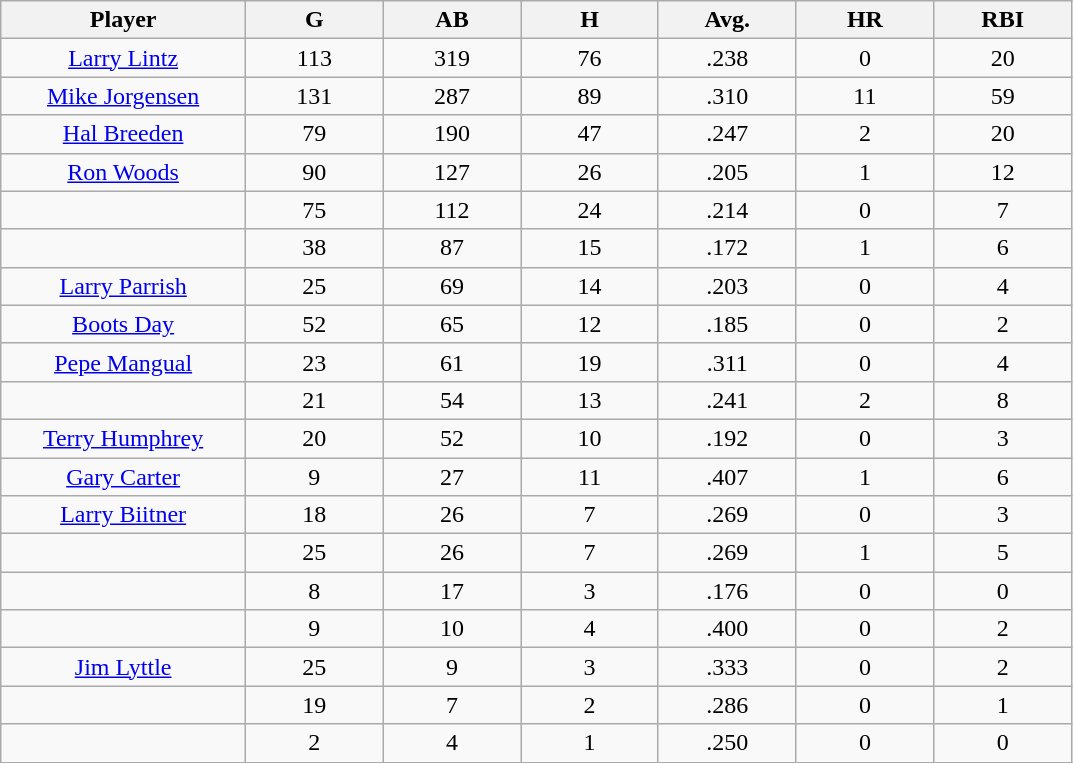<table class="wikitable sortable">
<tr>
<th bgcolor="#DDDDFF" width="16%">Player</th>
<th bgcolor="#DDDDFF" width="9%">G</th>
<th bgcolor="#DDDDFF" width="9%">AB</th>
<th bgcolor="#DDDDFF" width="9%">H</th>
<th bgcolor="#DDDDFF" width="9%">Avg.</th>
<th bgcolor="#DDDDFF" width="9%">HR</th>
<th bgcolor="#DDDDFF" width="9%">RBI</th>
</tr>
<tr align="center">
<td><a href='#'>Larry Lintz</a></td>
<td>113</td>
<td>319</td>
<td>76</td>
<td>.238</td>
<td>0</td>
<td>20</td>
</tr>
<tr align=center>
<td><a href='#'>Mike Jorgensen</a></td>
<td>131</td>
<td>287</td>
<td>89</td>
<td>.310</td>
<td>11</td>
<td>59</td>
</tr>
<tr align=center>
<td><a href='#'>Hal Breeden</a></td>
<td>79</td>
<td>190</td>
<td>47</td>
<td>.247</td>
<td>2</td>
<td>20</td>
</tr>
<tr align=center>
<td><a href='#'>Ron Woods</a></td>
<td>90</td>
<td>127</td>
<td>26</td>
<td>.205</td>
<td>1</td>
<td>12</td>
</tr>
<tr align=center>
<td></td>
<td>75</td>
<td>112</td>
<td>24</td>
<td>.214</td>
<td>0</td>
<td>7</td>
</tr>
<tr align="center">
<td></td>
<td>38</td>
<td>87</td>
<td>15</td>
<td>.172</td>
<td>1</td>
<td>6</td>
</tr>
<tr align="center">
<td><a href='#'>Larry Parrish</a></td>
<td>25</td>
<td>69</td>
<td>14</td>
<td>.203</td>
<td>0</td>
<td>4</td>
</tr>
<tr align=center>
<td><a href='#'>Boots Day</a></td>
<td>52</td>
<td>65</td>
<td>12</td>
<td>.185</td>
<td>0</td>
<td>2</td>
</tr>
<tr align=center>
<td><a href='#'>Pepe Mangual</a></td>
<td>23</td>
<td>61</td>
<td>19</td>
<td>.311</td>
<td>0</td>
<td>4</td>
</tr>
<tr align=center>
<td></td>
<td>21</td>
<td>54</td>
<td>13</td>
<td>.241</td>
<td>2</td>
<td>8</td>
</tr>
<tr align="center">
<td><a href='#'>Terry Humphrey</a></td>
<td>20</td>
<td>52</td>
<td>10</td>
<td>.192</td>
<td>0</td>
<td>3</td>
</tr>
<tr align=center>
<td><a href='#'>Gary Carter</a></td>
<td>9</td>
<td>27</td>
<td>11</td>
<td>.407</td>
<td>1</td>
<td>6</td>
</tr>
<tr align=center>
<td><a href='#'>Larry Biitner</a></td>
<td>18</td>
<td>26</td>
<td>7</td>
<td>.269</td>
<td>0</td>
<td>3</td>
</tr>
<tr align=center>
<td></td>
<td>25</td>
<td>26</td>
<td>7</td>
<td>.269</td>
<td>1</td>
<td>5</td>
</tr>
<tr align="center">
<td></td>
<td>8</td>
<td>17</td>
<td>3</td>
<td>.176</td>
<td>0</td>
<td>0</td>
</tr>
<tr align="center">
<td></td>
<td>9</td>
<td>10</td>
<td>4</td>
<td>.400</td>
<td>0</td>
<td>2</td>
</tr>
<tr align="center">
<td><a href='#'>Jim Lyttle</a></td>
<td>25</td>
<td>9</td>
<td>3</td>
<td>.333</td>
<td>0</td>
<td>2</td>
</tr>
<tr align=center>
<td></td>
<td>19</td>
<td>7</td>
<td>2</td>
<td>.286</td>
<td>0</td>
<td>1</td>
</tr>
<tr align="center">
<td></td>
<td>2</td>
<td>4</td>
<td>1</td>
<td>.250</td>
<td>0</td>
<td>0</td>
</tr>
</table>
